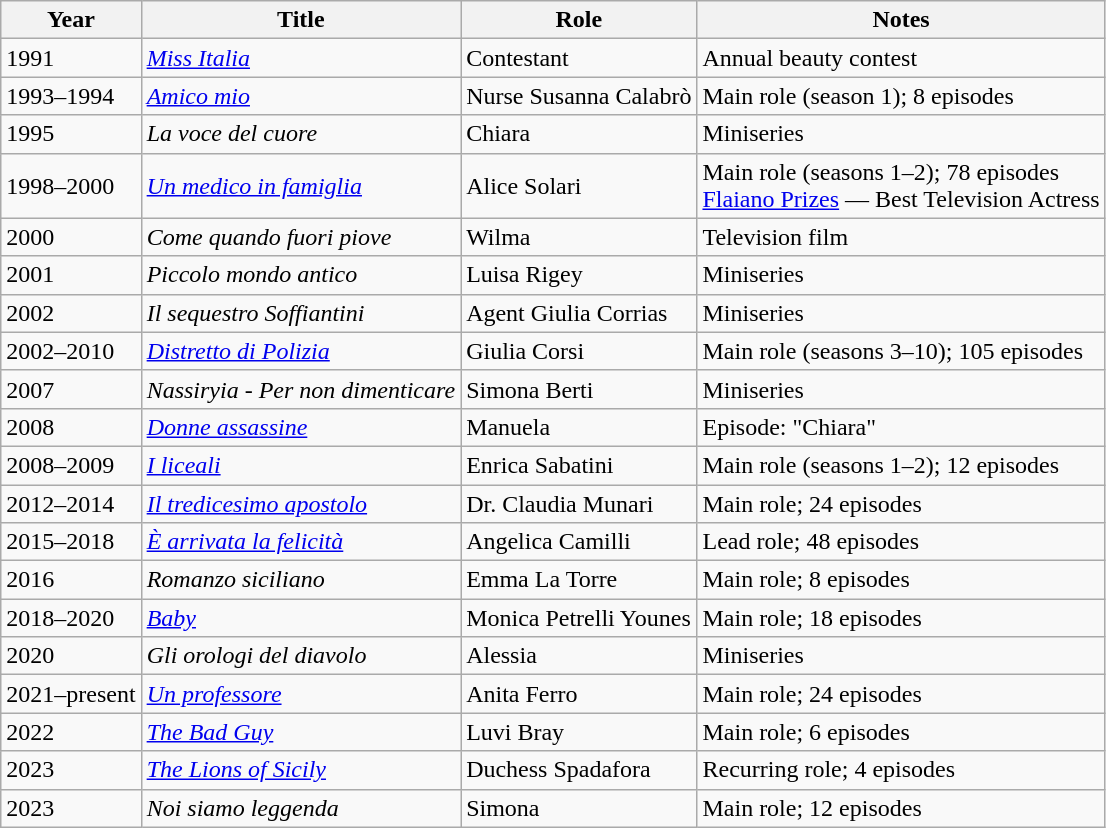<table class="wikitable">
<tr>
<th>Year</th>
<th>Title</th>
<th>Role</th>
<th>Notes</th>
</tr>
<tr>
<td>1991</td>
<td><em><a href='#'>Miss Italia</a></em></td>
<td>Contestant</td>
<td>Annual beauty contest</td>
</tr>
<tr>
<td>1993–1994</td>
<td><em><a href='#'>Amico mio</a></em></td>
<td>Nurse Susanna Calabrò</td>
<td>Main role (season 1); 8 episodes</td>
</tr>
<tr>
<td>1995</td>
<td><em>La voce del cuore</em></td>
<td>Chiara</td>
<td>Miniseries</td>
</tr>
<tr>
<td>1998–2000</td>
<td><em><a href='#'>Un medico in famiglia</a></em></td>
<td>Alice Solari</td>
<td>Main role (seasons 1–2); 78 episodes<br><a href='#'>Flaiano Prizes</a> — Best Television Actress</td>
</tr>
<tr>
<td>2000</td>
<td><em>Come quando fuori piove</em></td>
<td>Wilma</td>
<td>Television film</td>
</tr>
<tr>
<td>2001</td>
<td><em>Piccolo mondo antico</em></td>
<td>Luisa Rigey</td>
<td>Miniseries</td>
</tr>
<tr>
<td>2002</td>
<td><em>Il sequestro Soffiantini</em></td>
<td>Agent Giulia Corrias</td>
<td>Miniseries</td>
</tr>
<tr>
<td>2002–2010</td>
<td><em><a href='#'>Distretto di Polizia</a></em></td>
<td>Giulia Corsi</td>
<td>Main role (seasons 3–10); 105 episodes</td>
</tr>
<tr>
<td>2007</td>
<td><em>Nassiryia - Per non dimenticare</em></td>
<td>Simona Berti</td>
<td>Miniseries</td>
</tr>
<tr>
<td>2008</td>
<td><em><a href='#'>Donne assassine</a></em></td>
<td>Manuela</td>
<td>Episode: "Chiara"</td>
</tr>
<tr>
<td>2008–2009</td>
<td><em><a href='#'>I liceali</a></em></td>
<td>Enrica Sabatini</td>
<td>Main role (seasons 1–2); 12 episodes</td>
</tr>
<tr>
<td>2012–2014</td>
<td><em><a href='#'>Il tredicesimo apostolo</a></em></td>
<td>Dr. Claudia Munari</td>
<td>Main role; 24 episodes</td>
</tr>
<tr>
<td>2015–2018</td>
<td><em><a href='#'>È arrivata la felicità</a></em></td>
<td>Angelica Camilli</td>
<td>Lead role; 48 episodes</td>
</tr>
<tr>
<td>2016</td>
<td><em>Romanzo siciliano</em></td>
<td>Emma La Torre</td>
<td>Main role; 8 episodes</td>
</tr>
<tr>
<td>2018–2020</td>
<td><em><a href='#'>Baby</a></em></td>
<td>Monica Petrelli Younes</td>
<td>Main role; 18 episodes</td>
</tr>
<tr>
<td>2020</td>
<td><em>Gli orologi del diavolo</em></td>
<td>Alessia</td>
<td>Miniseries</td>
</tr>
<tr>
<td>2021–present</td>
<td><em><a href='#'>Un professore</a></em></td>
<td>Anita Ferro</td>
<td>Main role; 24 episodes</td>
</tr>
<tr>
<td>2022</td>
<td><em><a href='#'>The Bad Guy</a></em></td>
<td>Luvi Bray</td>
<td>Main role; 6 episodes</td>
</tr>
<tr>
<td>2023</td>
<td><em><a href='#'>The Lions of Sicily</a></em></td>
<td>Duchess Spadafora</td>
<td>Recurring role; 4 episodes</td>
</tr>
<tr>
<td>2023</td>
<td><em>Noi siamo leggenda</em></td>
<td>Simona</td>
<td>Main role; 12 episodes</td>
</tr>
</table>
